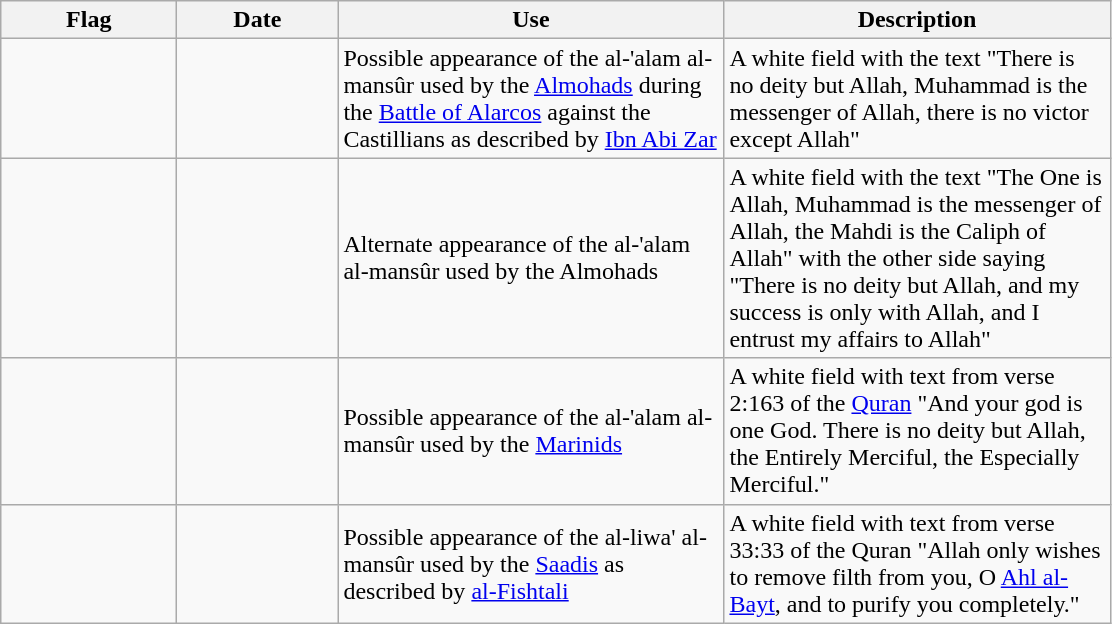<table class="wikitable">
<tr>
<th style="width:110px">Flag</th>
<th style="width:100px">Date</th>
<th style="width:250px">Use</th>
<th style="width:250px">Description</th>
</tr>
<tr>
<td></td>
<td></td>
<td>Possible appearance of the al-'alam al-mansûr used by the <a href='#'>Almohads</a> during the <a href='#'>Battle of Alarcos</a> against the Castillians as described by <a href='#'>Ibn Abi Zar</a></td>
<td>A white field with the text "There is no deity but Allah, Muhammad is the messenger of Allah, there is no victor except Allah"</td>
</tr>
<tr>
<td></td>
<td></td>
<td>Alternate appearance of the al-'alam al-mansûr used by the Almohads</td>
<td>A white field with the text "The One is Allah, Muhammad is the messenger of Allah, the Mahdi is the Caliph of Allah" with the other side saying "There is no deity but Allah, and my success is only with Allah, and I entrust my affairs to Allah"</td>
</tr>
<tr>
<td></td>
<td></td>
<td>Possible appearance of the al-'alam al-mansûr used by the <a href='#'>Marinids</a></td>
<td>A white field with text from verse 2:163 of the <a href='#'>Quran</a> "And your god is one God. There is no deity but Allah, the Entirely Merciful, the Especially Merciful."</td>
</tr>
<tr>
<td></td>
<td></td>
<td>Possible appearance of the al-liwa' al-mansûr used by the <a href='#'>Saadis</a> as described by <a href='#'>al-Fishtali</a></td>
<td>A white field with text from verse 33:33 of the Quran "Allah only wishes to remove filth from you, O <a href='#'>Ahl al-Bayt</a>, and to purify you completely."</td>
</tr>
</table>
